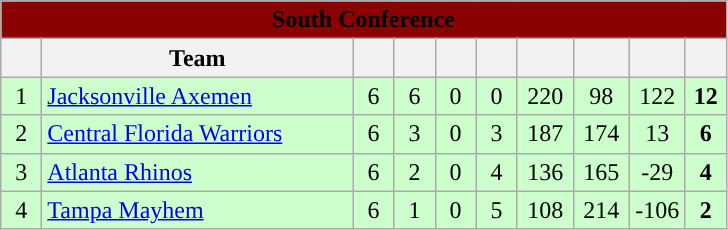<table class="wikitable" style="text-align:center;">
<tr>
<td bgcolor=darkred align="center" colspan="10"><strong><span>South Conference</span></strong></td>
</tr>
<tr>
<th width="20"></th>
<th width="200">Team</th>
<th width="20"></th>
<th width="20"></th>
<th width="20"></th>
<th width="20"></th>
<th width="30"></th>
<th width="30"></th>
<th width="30"></th>
<th width="20"></th>
</tr>
<tr style="background: #ccffcc;">
<td>1</td>
<td style="text-align:left;"> <a href='#'>Jacksonville Axemen</a></td>
<td>6</td>
<td>6</td>
<td>0</td>
<td>0</td>
<td>220</td>
<td>98</td>
<td>122</td>
<td><strong>12</strong></td>
</tr>
<tr style="background: #ccffcc;">
<td>2</td>
<td style="text-align:left;"> <a href='#'>Central Florida Warriors</a></td>
<td>6</td>
<td>3</td>
<td>0</td>
<td>3</td>
<td>187</td>
<td>174</td>
<td>13</td>
<td><strong>6</strong></td>
</tr>
<tr style="background: #ccffcc;">
<td>3</td>
<td style="text-align:left;"> <a href='#'>Atlanta Rhinos</a></td>
<td>6</td>
<td>2</td>
<td>0</td>
<td>4</td>
<td>136</td>
<td>165</td>
<td>-29</td>
<td><strong>4</strong></td>
</tr>
<tr style="background: #ccffcc;">
<td>4</td>
<td style="text-align:left;"> <a href='#'>Tampa Mayhem</a></td>
<td>6</td>
<td>1</td>
<td>0</td>
<td>5</td>
<td>108</td>
<td>214</td>
<td>-106</td>
<td><strong>2</strong></td>
</tr>
</table>
